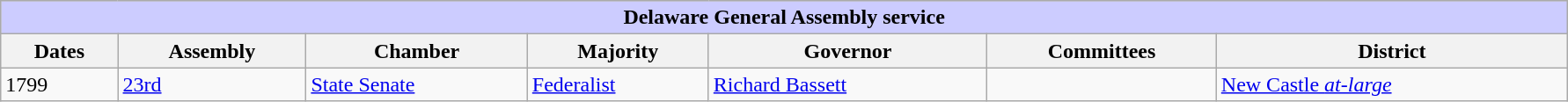<table class=wikitable style="width: 94%" style="text-align: center;" align="center">
<tr bgcolor=#cccccc>
<th colspan=7 style="background: #ccccff;">Delaware General Assembly service</th>
</tr>
<tr>
<th><strong>Dates</strong></th>
<th><strong>Assembly</strong></th>
<th><strong>Chamber</strong></th>
<th><strong>Majority</strong></th>
<th><strong>Governor</strong></th>
<th><strong>Committees</strong></th>
<th><strong>District</strong></th>
</tr>
<tr>
<td>1799</td>
<td><a href='#'>23rd</a></td>
<td><a href='#'>State Senate</a></td>
<td><a href='#'>Federalist</a></td>
<td><a href='#'>Richard Bassett</a></td>
<td></td>
<td><a href='#'>New Castle <em>at-large</em></a></td>
</tr>
</table>
